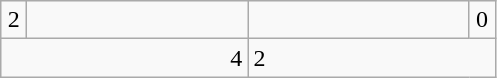<table class="wikitable">
<tr>
<td align="center" width="10">2</td>
<td align="center" width="140"></td>
<td align="center" width="140"></td>
<td align="center" width="10">0</td>
</tr>
<tr>
<td colspan="2" align="right">4</td>
<td colspan="2">2</td>
</tr>
</table>
